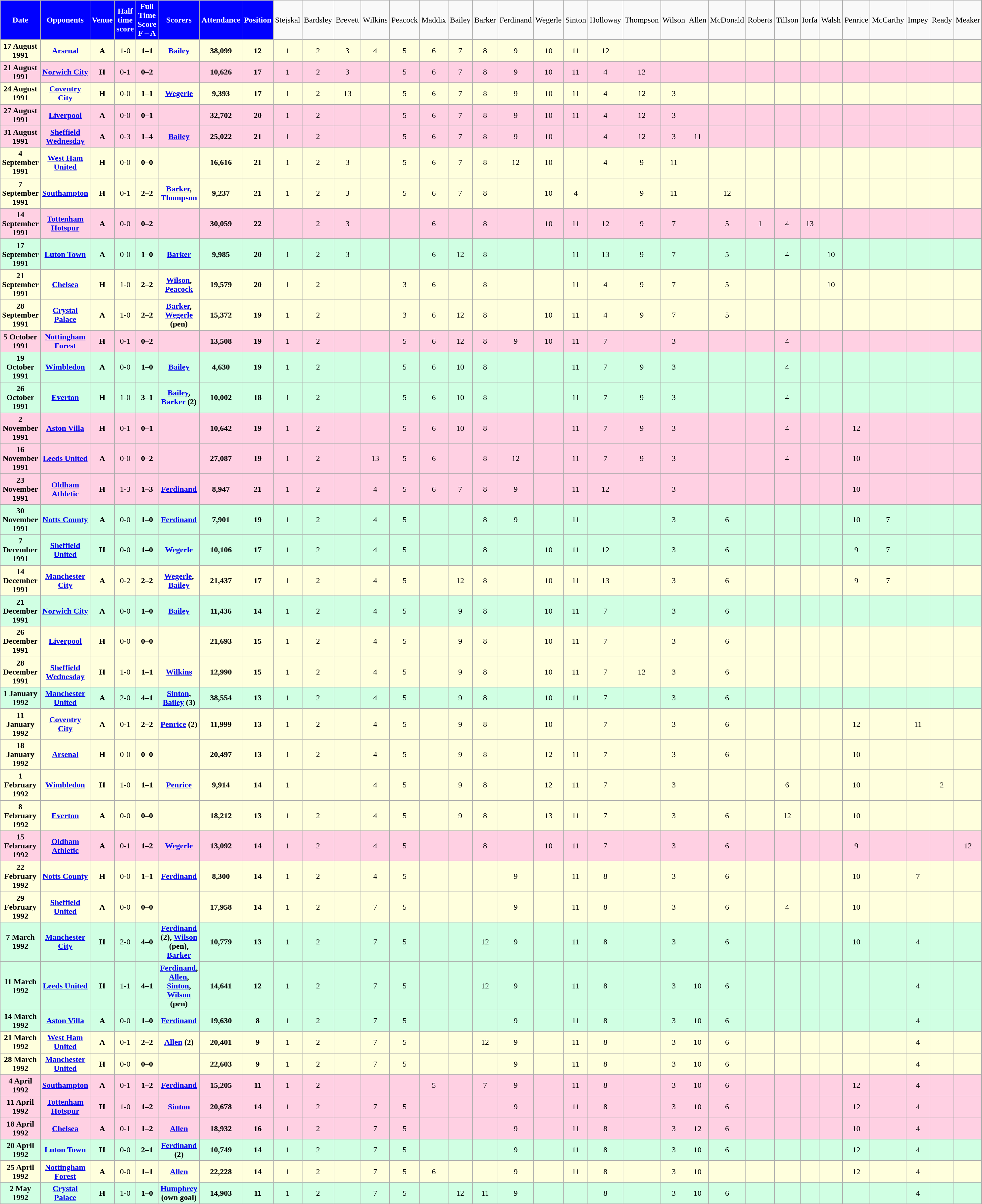<table class="wikitable sortable" style="font-size:100%; text-align:center">
<tr>
<th style="background:#0000FF; color:white; text-align:center;">Date</th>
<th style="background:#0000FF; color:white; text-align:center;">Opponents</th>
<th style="background:#0000FF; color:white; text-align:center;">Venue</th>
<th style="background:#0000FF; color:white; text-align:center;">Half time score</th>
<th style="background:#0000FF; color:white; text-align:center;">Full Time Score<br><strong>F – A</strong></th>
<th style="background:#0000FF; color:white; text-align:center;">Scorers</th>
<th style="background:#0000FF; color:white; text-align:center;">Attendance</th>
<th style="background:#0000FF; color:white; text-align:center;">Position</th>
<td>Stejskal</td>
<td>Bardsley</td>
<td>Brevett</td>
<td>Wilkins</td>
<td>Peacock</td>
<td>Maddix</td>
<td>Bailey</td>
<td>Barker</td>
<td>Ferdinand</td>
<td>Wegerle</td>
<td>Sinton</td>
<td>Holloway</td>
<td>Thompson</td>
<td>Wilson</td>
<td>Allen</td>
<td>McDonald</td>
<td>Roberts</td>
<td>Tillson</td>
<td>Iorfa</td>
<td>Walsh</td>
<td>Penrice</td>
<td>McCarthy</td>
<td>Impey</td>
<td>Ready</td>
<td>Meaker</td>
</tr>
<tr style="background-color: #ffffdd;">
<td><strong>17 August 1991</strong></td>
<td><a href='#'><strong>Arsenal</strong></a></td>
<td><strong>A</strong></td>
<td>1-0</td>
<td><strong>1–1</strong></td>
<td><a href='#'><strong>Bailey</strong></a></td>
<td><strong>38,099</strong></td>
<td><strong>12</strong></td>
<td>1</td>
<td>2</td>
<td>3</td>
<td>4</td>
<td>5</td>
<td>6</td>
<td>7</td>
<td>8</td>
<td>9</td>
<td>10</td>
<td>11</td>
<td>12</td>
<td></td>
<td></td>
<td></td>
<td></td>
<td></td>
<td></td>
<td></td>
<td></td>
<td></td>
<td></td>
<td></td>
<td></td>
<td></td>
</tr>
<tr style="background-color: #ffd0e3;">
<td><strong>21 August 1991</strong></td>
<td><a href='#'><strong>Norwich City</strong></a></td>
<td><strong>H</strong></td>
<td>0-1</td>
<td><strong>0–2</strong></td>
<td></td>
<td><strong>10,626</strong></td>
<td><strong>17</strong></td>
<td>1</td>
<td>2</td>
<td>3</td>
<td></td>
<td>5</td>
<td>6</td>
<td>7</td>
<td>8</td>
<td>9</td>
<td>10</td>
<td>11</td>
<td>4</td>
<td>12</td>
<td></td>
<td></td>
<td></td>
<td></td>
<td></td>
<td></td>
<td></td>
<td></td>
<td></td>
<td></td>
<td></td>
<td></td>
</tr>
<tr style="background-color: #ffffdd;">
<td><strong>24 August 1991</strong></td>
<td><a href='#'><strong>Coventry City</strong></a></td>
<td><strong>H</strong></td>
<td>0-0</td>
<td><strong>1–1</strong></td>
<td><a href='#'><strong>Wegerle</strong></a></td>
<td><strong>9,393</strong></td>
<td><strong>17</strong></td>
<td>1</td>
<td>2</td>
<td>13</td>
<td></td>
<td>5</td>
<td>6</td>
<td>7</td>
<td>8</td>
<td>9</td>
<td>10</td>
<td>11</td>
<td>4</td>
<td>12</td>
<td>3</td>
<td></td>
<td></td>
<td></td>
<td></td>
<td></td>
<td></td>
<td></td>
<td></td>
<td></td>
<td></td>
<td></td>
</tr>
<tr style="background-color: #ffd0e3;">
<td><strong>27 August 1991</strong></td>
<td><a href='#'><strong>Liverpool</strong></a></td>
<td><strong>A</strong></td>
<td>0-0</td>
<td><strong>0–1</strong></td>
<td></td>
<td><strong>32,702</strong></td>
<td><strong>20</strong></td>
<td>1</td>
<td>2</td>
<td></td>
<td></td>
<td>5</td>
<td>6</td>
<td>7</td>
<td>8</td>
<td>9</td>
<td>10</td>
<td>11</td>
<td>4</td>
<td>12</td>
<td>3</td>
<td></td>
<td></td>
<td></td>
<td></td>
<td></td>
<td></td>
<td></td>
<td></td>
<td></td>
<td></td>
<td></td>
</tr>
<tr style="background-color: #ffd0e3;">
<td><strong>31 August 1991</strong></td>
<td><a href='#'><strong>Sheffield Wednesday</strong></a></td>
<td><strong>A</strong></td>
<td>0-3</td>
<td><strong>1–4</strong></td>
<td><a href='#'><strong>Bailey</strong></a></td>
<td><strong>25,022</strong></td>
<td><strong>21</strong></td>
<td>1</td>
<td>2</td>
<td></td>
<td></td>
<td>5</td>
<td>6</td>
<td>7</td>
<td>8</td>
<td>9</td>
<td>10</td>
<td></td>
<td>4</td>
<td>12</td>
<td>3</td>
<td>11</td>
<td></td>
<td></td>
<td></td>
<td></td>
<td></td>
<td></td>
<td></td>
<td></td>
<td></td>
<td></td>
</tr>
<tr style="background-color: #ffffdd;">
<td><strong>4 September 1991</strong></td>
<td><a href='#'><strong>West Ham United</strong></a></td>
<td><strong>H</strong></td>
<td>0-0</td>
<td><strong>0–0</strong></td>
<td></td>
<td><strong>16,616</strong></td>
<td><strong>21</strong></td>
<td>1</td>
<td>2</td>
<td>3</td>
<td></td>
<td>5</td>
<td>6</td>
<td>7</td>
<td>8</td>
<td>12</td>
<td>10</td>
<td></td>
<td>4</td>
<td>9</td>
<td>11</td>
<td></td>
<td></td>
<td></td>
<td></td>
<td></td>
<td></td>
<td></td>
<td></td>
<td></td>
<td></td>
<td></td>
</tr>
<tr style="background-color: #ffffdd;">
<td><strong>7 September 1991</strong></td>
<td><a href='#'><strong>Southampton</strong></a></td>
<td><strong>H</strong></td>
<td>0-1</td>
<td><strong>2–2</strong></td>
<td><strong><a href='#'>Barker</a>, <a href='#'>Thompson</a></strong></td>
<td><strong>9,237</strong></td>
<td><strong>21</strong></td>
<td>1</td>
<td>2</td>
<td>3</td>
<td></td>
<td>5</td>
<td>6</td>
<td>7</td>
<td>8</td>
<td></td>
<td>10</td>
<td>4</td>
<td></td>
<td>9</td>
<td>11</td>
<td></td>
<td>12</td>
<td></td>
<td></td>
<td></td>
<td></td>
<td></td>
<td></td>
<td></td>
<td></td>
<td></td>
</tr>
<tr style="background-color: #ffd0e3;">
<td><strong>14 September 1991</strong></td>
<td><a href='#'><strong>Tottenham Hotspur</strong></a></td>
<td><strong>A</strong></td>
<td>0-0</td>
<td><strong>0–2</strong></td>
<td></td>
<td><strong>30,059</strong></td>
<td><strong>22</strong></td>
<td></td>
<td>2</td>
<td>3</td>
<td></td>
<td></td>
<td>6</td>
<td></td>
<td>8</td>
<td></td>
<td>10</td>
<td>11</td>
<td>12</td>
<td>9</td>
<td>7</td>
<td></td>
<td>5</td>
<td>1</td>
<td>4</td>
<td>13</td>
<td></td>
<td></td>
<td></td>
<td></td>
<td></td>
<td></td>
</tr>
<tr style="background-color: #d0ffe3;">
<td><strong>17 September 1991</strong></td>
<td><a href='#'><strong>Luton Town</strong></a></td>
<td><strong>A</strong></td>
<td>0-0</td>
<td><strong>1–0</strong></td>
<td><a href='#'><strong>Barker</strong></a></td>
<td><strong>9,985</strong></td>
<td><strong>20</strong></td>
<td>1</td>
<td>2</td>
<td>3</td>
<td></td>
<td></td>
<td>6</td>
<td>12</td>
<td>8</td>
<td></td>
<td></td>
<td>11</td>
<td>13</td>
<td>9</td>
<td>7</td>
<td></td>
<td>5</td>
<td></td>
<td>4</td>
<td></td>
<td>10</td>
<td></td>
<td></td>
<td></td>
<td></td>
<td></td>
</tr>
<tr style="background-color: #ffffdd;">
<td><strong>21 September 1991</strong></td>
<td><a href='#'><strong>Chelsea</strong></a></td>
<td><strong>H</strong></td>
<td>1-0</td>
<td><strong>2–2</strong></td>
<td><strong><a href='#'>Wilson</a>, <a href='#'>Peacock</a></strong></td>
<td><strong>19,579</strong></td>
<td><strong>20</strong></td>
<td>1</td>
<td>2</td>
<td></td>
<td></td>
<td>3</td>
<td>6</td>
<td></td>
<td>8</td>
<td></td>
<td></td>
<td>11</td>
<td>4</td>
<td>9</td>
<td>7</td>
<td></td>
<td>5</td>
<td></td>
<td></td>
<td></td>
<td>10</td>
<td></td>
<td></td>
<td></td>
<td></td>
<td></td>
</tr>
<tr style="background-color: #ffffdd;">
<td><strong>28 September 1991</strong></td>
<td><a href='#'><strong>Crystal Palace</strong></a></td>
<td><strong>A</strong></td>
<td>1-0</td>
<td><strong>2–2</strong></td>
<td><strong><a href='#'>Barker</a>, <a href='#'>Wegerle</a> (pen)</strong></td>
<td><strong>15,372</strong></td>
<td><strong>19</strong></td>
<td>1</td>
<td>2</td>
<td></td>
<td></td>
<td>3</td>
<td>6</td>
<td>12</td>
<td>8</td>
<td></td>
<td>10</td>
<td>11</td>
<td>4</td>
<td>9</td>
<td>7</td>
<td></td>
<td>5</td>
<td></td>
<td></td>
<td></td>
<td></td>
<td></td>
<td></td>
<td></td>
<td></td>
<td></td>
</tr>
<tr style="background-color: #ffd0e3;">
<td><strong>5 October 1991</strong></td>
<td><a href='#'><strong>Nottingham Forest</strong></a></td>
<td><strong>H</strong></td>
<td>0-1</td>
<td><strong>0–2</strong></td>
<td></td>
<td><strong>13,508</strong></td>
<td><strong>19</strong></td>
<td>1</td>
<td>2</td>
<td></td>
<td></td>
<td>5</td>
<td>6</td>
<td>12</td>
<td>8</td>
<td>9</td>
<td>10</td>
<td>11</td>
<td>7</td>
<td></td>
<td>3</td>
<td></td>
<td></td>
<td></td>
<td>4</td>
<td></td>
<td></td>
<td></td>
<td></td>
<td></td>
<td></td>
<td></td>
</tr>
<tr style="background-color: #d0ffe3;">
<td><strong>19 October 1991</strong></td>
<td><a href='#'><strong>Wimbledon</strong></a></td>
<td><strong>A</strong></td>
<td>0-0</td>
<td><strong>1–0</strong></td>
<td><a href='#'><strong>Bailey</strong></a></td>
<td><strong>4,630</strong></td>
<td><strong>19</strong></td>
<td>1</td>
<td>2</td>
<td></td>
<td></td>
<td>5</td>
<td>6</td>
<td>10</td>
<td>8</td>
<td></td>
<td></td>
<td>11</td>
<td>7</td>
<td>9</td>
<td>3</td>
<td></td>
<td></td>
<td></td>
<td>4</td>
<td></td>
<td></td>
<td></td>
<td></td>
<td></td>
<td></td>
<td></td>
</tr>
<tr style="background-color: #d0ffe3;">
<td><strong>26 October 1991</strong></td>
<td><a href='#'><strong>Everton</strong></a></td>
<td><strong>H</strong></td>
<td>1-0</td>
<td><strong>3–1</strong></td>
<td><strong><a href='#'>Bailey</a>, <a href='#'>Barker</a> (2)</strong></td>
<td><strong>10,002</strong></td>
<td><strong>18</strong></td>
<td>1</td>
<td>2</td>
<td></td>
<td></td>
<td>5</td>
<td>6</td>
<td>10</td>
<td>8</td>
<td></td>
<td></td>
<td>11</td>
<td>7</td>
<td>9</td>
<td>3</td>
<td></td>
<td></td>
<td></td>
<td>4</td>
<td></td>
<td></td>
<td></td>
<td></td>
<td></td>
<td></td>
<td></td>
</tr>
<tr style="background-color: #ffd0e3;">
<td><strong>2 November 1991</strong></td>
<td><a href='#'><strong>Aston Villa</strong></a></td>
<td><strong>H</strong></td>
<td>0-1</td>
<td><strong>0–1</strong></td>
<td></td>
<td><strong>10,642</strong></td>
<td><strong>19</strong></td>
<td>1</td>
<td>2</td>
<td></td>
<td></td>
<td>5</td>
<td>6</td>
<td>10</td>
<td>8</td>
<td></td>
<td></td>
<td>11</td>
<td>7</td>
<td>9</td>
<td>3</td>
<td></td>
<td></td>
<td></td>
<td>4</td>
<td></td>
<td></td>
<td>12</td>
<td></td>
<td></td>
<td></td>
<td></td>
</tr>
<tr style="background-color: #ffd0e3;">
<td><strong>16 November 1991</strong></td>
<td><a href='#'><strong>Leeds United</strong></a></td>
<td><strong>A</strong></td>
<td>0-0</td>
<td><strong>0–2</strong></td>
<td></td>
<td><strong>27,087</strong></td>
<td><strong>19</strong></td>
<td>1</td>
<td>2</td>
<td></td>
<td>13</td>
<td>5</td>
<td>6</td>
<td></td>
<td>8</td>
<td>12</td>
<td></td>
<td>11</td>
<td>7</td>
<td>9</td>
<td>3</td>
<td></td>
<td></td>
<td></td>
<td>4</td>
<td></td>
<td></td>
<td>10</td>
<td></td>
<td></td>
<td></td>
<td></td>
</tr>
<tr style="background-color: #ffd0e3;">
<td><strong>23 November 1991</strong></td>
<td><a href='#'><strong>Oldham Athletic</strong></a></td>
<td><strong>H</strong></td>
<td>1-3</td>
<td><strong>1–3</strong></td>
<td><a href='#'><strong>Ferdinand</strong></a></td>
<td><strong>8,947</strong></td>
<td><strong>21</strong></td>
<td>1</td>
<td>2</td>
<td></td>
<td>4</td>
<td>5</td>
<td>6</td>
<td>7</td>
<td>8</td>
<td>9</td>
<td></td>
<td>11</td>
<td>12</td>
<td></td>
<td>3</td>
<td></td>
<td></td>
<td></td>
<td></td>
<td></td>
<td></td>
<td>10</td>
<td></td>
<td></td>
<td></td>
<td></td>
</tr>
<tr style="background-color: #d0ffe3;">
<td><strong>30 November 1991</strong></td>
<td><a href='#'><strong>Notts County</strong></a></td>
<td><strong>A</strong></td>
<td>0-0</td>
<td><strong>1–0</strong></td>
<td><a href='#'><strong>Ferdinand</strong></a></td>
<td><strong>7,901</strong></td>
<td><strong>19</strong></td>
<td>1</td>
<td>2</td>
<td></td>
<td>4</td>
<td>5</td>
<td></td>
<td></td>
<td>8</td>
<td>9</td>
<td></td>
<td>11</td>
<td></td>
<td></td>
<td>3</td>
<td></td>
<td>6</td>
<td></td>
<td></td>
<td></td>
<td></td>
<td>10</td>
<td>7</td>
<td></td>
<td></td>
<td></td>
</tr>
<tr style="background-color: #d0ffe3;">
<td><strong>7 December 1991</strong></td>
<td><a href='#'><strong>Sheffield United</strong></a></td>
<td><strong>H</strong></td>
<td>0-0</td>
<td><strong>1–0</strong></td>
<td><a href='#'><strong>Wegerle</strong></a></td>
<td><strong>10,106</strong></td>
<td><strong>17</strong></td>
<td>1</td>
<td>2</td>
<td></td>
<td>4</td>
<td>5</td>
<td></td>
<td></td>
<td>8</td>
<td></td>
<td>10</td>
<td>11</td>
<td>12</td>
<td></td>
<td>3</td>
<td></td>
<td>6</td>
<td></td>
<td></td>
<td></td>
<td></td>
<td>9</td>
<td>7</td>
<td></td>
<td></td>
<td></td>
</tr>
<tr style="background-color: #ffffdd;">
<td><strong>14 December 1991</strong></td>
<td><a href='#'><strong>Manchester City</strong></a></td>
<td><strong>A</strong></td>
<td>0-2</td>
<td><strong>2–2</strong></td>
<td><strong><a href='#'>Wegerle</a>, <a href='#'>Bailey</a></strong></td>
<td><strong>21,437</strong></td>
<td><strong>17</strong></td>
<td>1</td>
<td>2</td>
<td></td>
<td>4</td>
<td>5</td>
<td></td>
<td>12</td>
<td>8</td>
<td></td>
<td>10</td>
<td>11</td>
<td>13</td>
<td></td>
<td>3</td>
<td></td>
<td>6</td>
<td></td>
<td></td>
<td></td>
<td></td>
<td>9</td>
<td>7</td>
<td></td>
<td></td>
<td></td>
</tr>
<tr style="background-color: #d0ffe3;">
<td><strong>21 December 1991</strong></td>
<td><a href='#'><strong>Norwich City</strong></a></td>
<td><strong>A</strong></td>
<td>0-0</td>
<td><strong>1–0</strong></td>
<td><a href='#'><strong>Bailey</strong></a></td>
<td><strong>11,436</strong></td>
<td><strong>14</strong></td>
<td>1</td>
<td>2</td>
<td></td>
<td>4</td>
<td>5</td>
<td></td>
<td>9</td>
<td>8</td>
<td></td>
<td>10</td>
<td>11</td>
<td>7</td>
<td></td>
<td>3</td>
<td></td>
<td>6</td>
<td></td>
<td></td>
<td></td>
<td></td>
<td></td>
<td></td>
<td></td>
<td></td>
<td></td>
</tr>
<tr style="background-color: #ffffdd;">
<td><strong>26 December 1991</strong></td>
<td><a href='#'><strong>Liverpool</strong></a></td>
<td><strong>H</strong></td>
<td>0-0</td>
<td><strong>0–0</strong></td>
<td></td>
<td><strong>21,693</strong></td>
<td><strong>15</strong></td>
<td>1</td>
<td>2</td>
<td></td>
<td>4</td>
<td>5</td>
<td></td>
<td>9</td>
<td>8</td>
<td></td>
<td>10</td>
<td>11</td>
<td>7</td>
<td></td>
<td>3</td>
<td></td>
<td>6</td>
<td></td>
<td></td>
<td></td>
<td></td>
<td></td>
<td></td>
<td></td>
<td></td>
<td></td>
</tr>
<tr style="background-color: #ffffdd;">
<td><strong>28 December 1991</strong></td>
<td><a href='#'><strong>Sheffield Wednesday</strong></a></td>
<td><strong>H</strong></td>
<td>1-0</td>
<td><strong>1–1</strong></td>
<td><a href='#'><strong>Wilkins</strong></a></td>
<td><strong>12,990</strong></td>
<td><strong>15</strong></td>
<td>1</td>
<td>2</td>
<td></td>
<td>4</td>
<td>5</td>
<td></td>
<td>9</td>
<td>8</td>
<td></td>
<td>10</td>
<td>11</td>
<td>7</td>
<td>12</td>
<td>3</td>
<td></td>
<td>6</td>
<td></td>
<td></td>
<td></td>
<td></td>
<td></td>
<td></td>
<td></td>
<td></td>
<td></td>
</tr>
<tr style="background-color: #d0ffe3;">
<td><strong>1 January 1992</strong></td>
<td><a href='#'><strong>Manchester United</strong></a></td>
<td><strong>A</strong></td>
<td>2-0</td>
<td><strong>4–1</strong></td>
<td><strong><a href='#'>Sinton</a>, <a href='#'>Bailey</a> (3)</strong></td>
<td><strong>38,554</strong></td>
<td><strong>13</strong></td>
<td>1</td>
<td>2</td>
<td></td>
<td>4</td>
<td>5</td>
<td></td>
<td>9</td>
<td>8</td>
<td></td>
<td>10</td>
<td>11</td>
<td>7</td>
<td></td>
<td>3</td>
<td></td>
<td>6</td>
<td></td>
<td></td>
<td></td>
<td></td>
<td></td>
<td></td>
<td></td>
<td></td>
<td></td>
</tr>
<tr style="background-color: #ffffdd;">
<td><strong>11 January 1992</strong></td>
<td><a href='#'><strong>Coventry City</strong></a></td>
<td><strong>A</strong></td>
<td>0-1</td>
<td><strong>2–2</strong></td>
<td><strong><a href='#'>Penrice</a> (2)</strong></td>
<td><strong>11,999</strong></td>
<td><strong>13</strong></td>
<td>1</td>
<td>2</td>
<td></td>
<td>4</td>
<td>5</td>
<td></td>
<td>9</td>
<td>8</td>
<td></td>
<td>10</td>
<td></td>
<td>7</td>
<td></td>
<td>3</td>
<td></td>
<td>6</td>
<td></td>
<td></td>
<td></td>
<td></td>
<td>12</td>
<td></td>
<td>11</td>
<td></td>
<td></td>
</tr>
<tr style="background-color: #ffffdd;">
<td><strong>18 January 1992</strong></td>
<td><a href='#'><strong>Arsenal</strong></a></td>
<td><strong>H</strong></td>
<td>0-0</td>
<td><strong>0–0</strong></td>
<td></td>
<td><strong>20,497</strong></td>
<td><strong>13</strong></td>
<td>1</td>
<td>2</td>
<td></td>
<td>4</td>
<td>5</td>
<td></td>
<td>9</td>
<td>8</td>
<td></td>
<td>12</td>
<td>11</td>
<td>7</td>
<td></td>
<td>3</td>
<td></td>
<td>6</td>
<td></td>
<td></td>
<td></td>
<td></td>
<td>10</td>
<td></td>
<td></td>
<td></td>
<td></td>
</tr>
<tr style="background-color: #ffffdd;">
<td><strong>1 February 1992</strong></td>
<td><a href='#'><strong>Wimbledon</strong></a></td>
<td><strong>H</strong></td>
<td>1-0</td>
<td><strong>1–1</strong></td>
<td><a href='#'><strong>Penrice</strong></a></td>
<td><strong>9,914</strong></td>
<td><strong>14</strong></td>
<td>1</td>
<td></td>
<td></td>
<td>4</td>
<td>5</td>
<td></td>
<td>9</td>
<td>8</td>
<td></td>
<td>12</td>
<td>11</td>
<td>7</td>
<td></td>
<td>3</td>
<td></td>
<td></td>
<td></td>
<td>6</td>
<td></td>
<td></td>
<td>10</td>
<td></td>
<td></td>
<td>2</td>
<td></td>
</tr>
<tr style="background-color: #ffffdd;">
<td><strong>8 February 1992</strong></td>
<td><a href='#'><strong>Everton</strong></a></td>
<td><strong>A</strong></td>
<td>0-0</td>
<td><strong>0–0</strong></td>
<td></td>
<td><strong>18,212</strong></td>
<td><strong>13</strong></td>
<td>1</td>
<td>2</td>
<td></td>
<td>4</td>
<td>5</td>
<td></td>
<td>9</td>
<td>8</td>
<td></td>
<td>13</td>
<td>11</td>
<td>7</td>
<td></td>
<td>3</td>
<td></td>
<td>6</td>
<td></td>
<td>12</td>
<td></td>
<td></td>
<td>10</td>
<td></td>
<td></td>
<td></td>
<td></td>
</tr>
<tr style="background-color: #ffd0e3;">
<td><strong>15 February 1992</strong></td>
<td><a href='#'><strong>Oldham Athletic</strong></a></td>
<td><strong>A</strong></td>
<td>0-1</td>
<td><strong>1–2</strong></td>
<td><a href='#'><strong>Wegerle</strong></a></td>
<td><strong>13,092</strong></td>
<td><strong>14</strong></td>
<td>1</td>
<td>2</td>
<td></td>
<td>4</td>
<td>5</td>
<td></td>
<td></td>
<td>8</td>
<td></td>
<td>10</td>
<td>11</td>
<td>7</td>
<td></td>
<td>3</td>
<td></td>
<td>6</td>
<td></td>
<td></td>
<td></td>
<td></td>
<td>9</td>
<td></td>
<td></td>
<td></td>
<td>12</td>
</tr>
<tr style="background-color: #ffffdd;">
<td><strong>22 February 1992</strong></td>
<td><a href='#'><strong>Notts County</strong></a></td>
<td><strong>H</strong></td>
<td>0-0</td>
<td><strong>1–1</strong></td>
<td><a href='#'><strong>Ferdinand</strong></a></td>
<td><strong>8,300</strong></td>
<td><strong>14</strong></td>
<td>1</td>
<td>2</td>
<td></td>
<td>4</td>
<td>5</td>
<td></td>
<td></td>
<td></td>
<td>9</td>
<td></td>
<td>11</td>
<td>8</td>
<td></td>
<td>3</td>
<td></td>
<td>6</td>
<td></td>
<td></td>
<td></td>
<td></td>
<td>10</td>
<td></td>
<td>7</td>
<td></td>
<td></td>
</tr>
<tr style="background-color: #ffffdd;">
<td><strong>29 February 1992</strong></td>
<td><a href='#'><strong>Sheffield United</strong></a></td>
<td><strong>A</strong></td>
<td>0-0</td>
<td><strong>0–0</strong></td>
<td></td>
<td><strong>17,958</strong></td>
<td><strong>14</strong></td>
<td>1</td>
<td>2</td>
<td></td>
<td>7</td>
<td>5</td>
<td></td>
<td></td>
<td></td>
<td>9</td>
<td></td>
<td>11</td>
<td>8</td>
<td></td>
<td>3</td>
<td></td>
<td>6</td>
<td></td>
<td>4</td>
<td></td>
<td></td>
<td>10</td>
<td></td>
<td></td>
<td></td>
<td></td>
</tr>
<tr style="background-color: #d0ffe3;">
<td><strong>7 March 1992</strong></td>
<td><a href='#'><strong>Manchester City</strong></a></td>
<td><strong>H</strong></td>
<td>2-0</td>
<td><strong>4–0</strong></td>
<td><strong><a href='#'>Ferdinand</a> (2), <a href='#'>Wilson</a> (pen), <a href='#'>Barker</a></strong></td>
<td><strong>10,779</strong></td>
<td><strong>13</strong></td>
<td>1</td>
<td>2</td>
<td></td>
<td>7</td>
<td>5</td>
<td></td>
<td></td>
<td>12</td>
<td>9</td>
<td></td>
<td>11</td>
<td>8</td>
<td></td>
<td>3</td>
<td></td>
<td>6</td>
<td></td>
<td></td>
<td></td>
<td></td>
<td>10</td>
<td></td>
<td>4</td>
<td></td>
<td></td>
</tr>
<tr style="background-color: #d0ffe3;">
<td><strong>11 March 1992</strong></td>
<td><a href='#'><strong>Leeds United</strong></a></td>
<td><strong>H</strong></td>
<td>1-1</td>
<td><strong>4–1</strong></td>
<td><strong><a href='#'>Ferdinand</a>, <a href='#'>Allen</a>, <a href='#'>Sinton</a>, <a href='#'>Wilson</a> (pen)</strong></td>
<td><strong>14,641</strong></td>
<td><strong>12</strong></td>
<td>1</td>
<td>2</td>
<td></td>
<td>7</td>
<td>5</td>
<td></td>
<td></td>
<td>12</td>
<td>9</td>
<td></td>
<td>11</td>
<td>8</td>
<td></td>
<td>3</td>
<td>10</td>
<td>6</td>
<td></td>
<td></td>
<td></td>
<td></td>
<td></td>
<td></td>
<td>4</td>
<td></td>
<td></td>
</tr>
<tr style="background-color: #d0ffe3;">
<td><strong>14 March 1992</strong></td>
<td><a href='#'><strong>Aston Villa</strong></a></td>
<td><strong>A</strong></td>
<td>0-0</td>
<td><strong>1–0</strong></td>
<td><a href='#'><strong>Ferdinand</strong></a></td>
<td><strong>19,630</strong></td>
<td><strong>8</strong></td>
<td>1</td>
<td>2</td>
<td></td>
<td>7</td>
<td>5</td>
<td></td>
<td></td>
<td></td>
<td>9</td>
<td></td>
<td>11</td>
<td>8</td>
<td></td>
<td>3</td>
<td>10</td>
<td>6</td>
<td></td>
<td></td>
<td></td>
<td></td>
<td></td>
<td></td>
<td>4</td>
<td></td>
<td></td>
</tr>
<tr style="background-color: #ffffdd;">
<td><strong>21 March 1992</strong></td>
<td><a href='#'><strong>West Ham United</strong></a></td>
<td><strong>A</strong></td>
<td>0-1</td>
<td><strong>2–2</strong></td>
<td><strong><a href='#'>Allen</a> (2)</strong></td>
<td><strong>20,401</strong></td>
<td><strong>9</strong></td>
<td>1</td>
<td>2</td>
<td></td>
<td>7</td>
<td>5</td>
<td></td>
<td></td>
<td>12</td>
<td>9</td>
<td></td>
<td>11</td>
<td>8</td>
<td></td>
<td>3</td>
<td>10</td>
<td>6</td>
<td></td>
<td></td>
<td></td>
<td></td>
<td></td>
<td></td>
<td>4</td>
<td></td>
<td></td>
</tr>
<tr style="background-color: #ffffdd;">
<td><strong>28 March 1992</strong></td>
<td><a href='#'><strong>Manchester United</strong></a></td>
<td><strong>H</strong></td>
<td>0-0</td>
<td><strong>0–0</strong></td>
<td></td>
<td><strong>22,603</strong></td>
<td><strong>9</strong></td>
<td>1</td>
<td>2</td>
<td></td>
<td>7</td>
<td>5</td>
<td></td>
<td></td>
<td></td>
<td>9</td>
<td></td>
<td>11</td>
<td>8</td>
<td></td>
<td>3</td>
<td>10</td>
<td>6</td>
<td></td>
<td></td>
<td></td>
<td></td>
<td></td>
<td></td>
<td>4</td>
<td></td>
<td></td>
</tr>
<tr style="background-color: #ffd0e3;">
<td><strong>4 April 1992</strong></td>
<td><a href='#'><strong>Southampton</strong></a></td>
<td><strong>A</strong></td>
<td>0-1</td>
<td><strong>1–2</strong></td>
<td><a href='#'><strong>Ferdinand</strong></a></td>
<td><strong>15,205</strong></td>
<td><strong>11</strong></td>
<td>1</td>
<td>2</td>
<td></td>
<td></td>
<td></td>
<td>5</td>
<td></td>
<td>7</td>
<td>9</td>
<td></td>
<td>11</td>
<td>8</td>
<td></td>
<td>3</td>
<td>10</td>
<td>6</td>
<td></td>
<td></td>
<td></td>
<td></td>
<td>12</td>
<td></td>
<td>4</td>
<td></td>
<td></td>
</tr>
<tr style="background-color: #ffd0e3;">
<td><strong>11 April 1992</strong></td>
<td><a href='#'><strong>Tottenham Hotspur</strong></a></td>
<td><strong>H</strong></td>
<td>1-0</td>
<td><strong>1–2</strong></td>
<td><a href='#'><strong>Sinton</strong></a></td>
<td><strong>20,678</strong></td>
<td><strong>14</strong></td>
<td>1</td>
<td>2</td>
<td></td>
<td>7</td>
<td>5</td>
<td></td>
<td></td>
<td></td>
<td>9</td>
<td></td>
<td>11</td>
<td>8</td>
<td></td>
<td>3</td>
<td>10</td>
<td>6</td>
<td></td>
<td></td>
<td></td>
<td></td>
<td>12</td>
<td></td>
<td>4</td>
<td></td>
<td></td>
</tr>
<tr style="background-color: #ffd0e3;">
<td><strong>18 April 1992</strong></td>
<td><a href='#'><strong>Chelsea</strong></a></td>
<td><strong>A</strong></td>
<td>0-1</td>
<td><strong>1–2</strong></td>
<td><a href='#'><strong>Allen</strong></a></td>
<td><strong>18,932</strong></td>
<td><strong>16</strong></td>
<td>1</td>
<td>2</td>
<td></td>
<td>7</td>
<td>5</td>
<td></td>
<td></td>
<td></td>
<td>9</td>
<td></td>
<td>11</td>
<td>8</td>
<td></td>
<td>3</td>
<td>12</td>
<td>6</td>
<td></td>
<td></td>
<td></td>
<td></td>
<td>10</td>
<td></td>
<td>4</td>
<td></td>
<td></td>
</tr>
<tr style="background-color: #d0ffe3;">
<td><strong>20 April 1992</strong></td>
<td><a href='#'><strong>Luton Town</strong></a></td>
<td><strong>H</strong></td>
<td>0-0</td>
<td><strong>2–1</strong></td>
<td><strong><a href='#'>Ferdinand</a> (2)</strong></td>
<td><strong>10,749</strong></td>
<td><strong>14</strong></td>
<td>1</td>
<td>2</td>
<td></td>
<td>7</td>
<td>5</td>
<td></td>
<td></td>
<td></td>
<td>9</td>
<td></td>
<td>11</td>
<td>8</td>
<td></td>
<td>3</td>
<td>10</td>
<td>6</td>
<td></td>
<td></td>
<td></td>
<td></td>
<td>12</td>
<td></td>
<td>4</td>
<td></td>
<td></td>
</tr>
<tr style="background-color: #ffffdd;">
<td><strong>25 April 1992</strong></td>
<td><a href='#'><strong>Nottingham Forest</strong></a></td>
<td><strong>A</strong></td>
<td>0-0</td>
<td><strong>1–1</strong></td>
<td><a href='#'><strong>Allen</strong></a></td>
<td><strong>22,228</strong></td>
<td><strong>14</strong></td>
<td>1</td>
<td>2</td>
<td></td>
<td>7</td>
<td>5</td>
<td>6</td>
<td></td>
<td></td>
<td>9</td>
<td></td>
<td>11</td>
<td>8</td>
<td></td>
<td>3</td>
<td>10</td>
<td></td>
<td></td>
<td></td>
<td></td>
<td></td>
<td>12</td>
<td></td>
<td>4</td>
<td></td>
<td></td>
</tr>
<tr style="background-color: #d0ffe3;">
<td><strong>2 May 1992</strong></td>
<td><a href='#'><strong>Crystal Palace</strong></a></td>
<td><strong>H</strong></td>
<td>1-0</td>
<td><strong>1–0</strong></td>
<td><strong><a href='#'>Humphrey</a> (own goal)</strong></td>
<td><strong>14,903</strong></td>
<td><strong>11</strong></td>
<td>1</td>
<td>2</td>
<td></td>
<td>7</td>
<td>5</td>
<td></td>
<td>12</td>
<td>11</td>
<td>9</td>
<td></td>
<td></td>
<td>8</td>
<td></td>
<td>3</td>
<td>10</td>
<td>6</td>
<td></td>
<td></td>
<td></td>
<td></td>
<td></td>
<td></td>
<td>4</td>
<td></td>
<td></td>
</tr>
</table>
